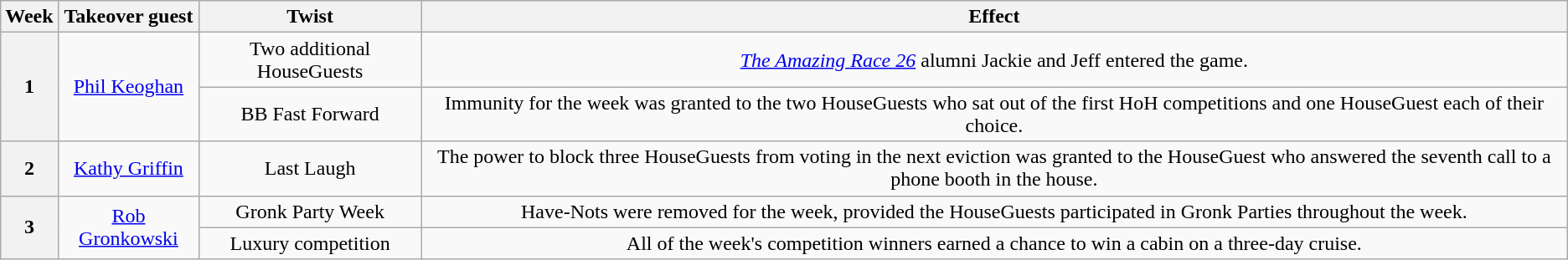<table class="wikitable" style="text-align:center;">
<tr>
<th scope="col">Week</th>
<th scope="col">Takeover guest</th>
<th scope="col">Twist</th>
<th scope="col">Effect</th>
</tr>
<tr>
<th scope="rowgroup" rowspan=2>1</th>
<td rowspan=2><a href='#'>Phil Keoghan</a></td>
<td>Two additional HouseGuests</td>
<td><em><a href='#'>The Amazing Race 26</a></em> alumni Jackie and Jeff entered the game.</td>
</tr>
<tr>
<td>BB Fast Forward</td>
<td>Immunity for the week was granted to the two HouseGuests who sat out of the first HoH competitions and one HouseGuest each of their choice.</td>
</tr>
<tr>
<th scope="row">2</th>
<td><a href='#'>Kathy Griffin</a></td>
<td>Last Laugh</td>
<td>The power to block three HouseGuests from voting in the next eviction was granted to the HouseGuest who answered the seventh call to a phone booth in the house.</td>
</tr>
<tr>
<th scope="rowgroup" rowspan=2>3</th>
<td rowspan=2><a href='#'>Rob Gronkowski</a></td>
<td>Gronk Party Week</td>
<td>Have-Nots were removed for the week, provided the HouseGuests participated in Gronk Parties throughout the week.</td>
</tr>
<tr>
<td>Luxury competition</td>
<td>All of the week's competition winners earned a chance to win a cabin on a three-day cruise.</td>
</tr>
</table>
